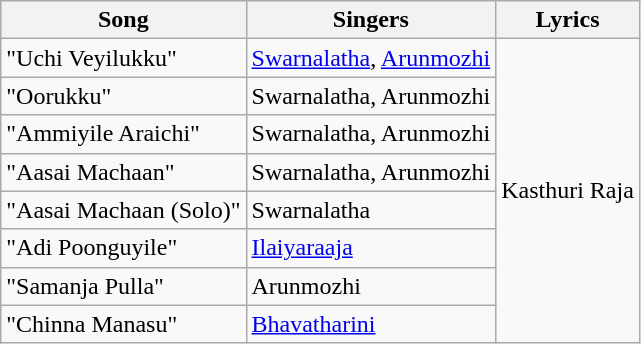<table class="wikitable">
<tr>
<th>Song</th>
<th>Singers</th>
<th>Lyrics</th>
</tr>
<tr>
<td>"Uchi Veyilukku"</td>
<td><a href='#'>Swarnalatha</a>, <a href='#'>Arunmozhi</a></td>
<td rowspan="8">Kasthuri Raja</td>
</tr>
<tr>
<td>"Oorukku"</td>
<td>Swarnalatha, Arunmozhi</td>
</tr>
<tr>
<td>"Ammiyile Araichi"</td>
<td>Swarnalatha, Arunmozhi</td>
</tr>
<tr>
<td>"Aasai Machaan"</td>
<td>Swarnalatha, Arunmozhi</td>
</tr>
<tr>
<td>"Aasai Machaan (Solo)"</td>
<td>Swarnalatha</td>
</tr>
<tr>
<td>"Adi Poonguyile"</td>
<td><a href='#'>Ilaiyaraaja</a></td>
</tr>
<tr>
<td>"Samanja Pulla"</td>
<td>Arunmozhi</td>
</tr>
<tr>
<td>"Chinna Manasu"</td>
<td><a href='#'>Bhavatharini</a></td>
</tr>
</table>
